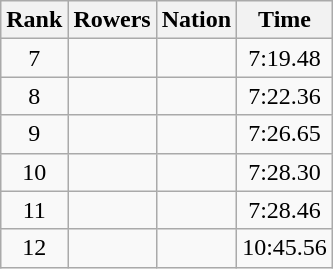<table class="wikitable sortable" style="text-align:center">
<tr>
<th>Rank</th>
<th>Rowers</th>
<th>Nation</th>
<th>Time</th>
</tr>
<tr>
<td>7</td>
<td align=left data-sort-value="Dietrich, Frank"></td>
<td align=left></td>
<td>7:19.48</td>
</tr>
<tr>
<td>8</td>
<td align=left data-sort-value="Lacasa, Laurent"></td>
<td align=left></td>
<td>7:22.36</td>
</tr>
<tr>
<td>9</td>
<td align=left data-sort-value="Bausback, Kurt"></td>
<td align=left></td>
<td>7:26.65</td>
</tr>
<tr>
<td>10</td>
<td align=left data-sort-value="Carvalho, Ricardo de"></td>
<td align=left></td>
<td>7:28.30</td>
</tr>
<tr>
<td>11</td>
<td align=left data-sort-value="Lindroos, Aarne"></td>
<td align=left></td>
<td>7:28.46</td>
</tr>
<tr>
<td>12</td>
<td align=left data-sort-value="Bauer, Hermann"></td>
<td align=left></td>
<td>10:45.56</td>
</tr>
</table>
